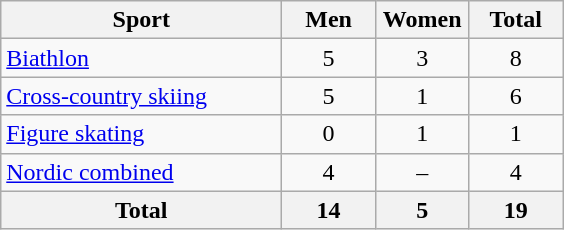<table class="wikitable sortable" style="text-align:center;">
<tr>
<th width=180>Sport</th>
<th width=55>Men</th>
<th width=55>Women</th>
<th width=55>Total</th>
</tr>
<tr>
<td align=left><a href='#'>Biathlon</a></td>
<td>5</td>
<td>3</td>
<td>8</td>
</tr>
<tr>
<td align=left><a href='#'>Cross-country skiing</a></td>
<td>5</td>
<td>1</td>
<td>6</td>
</tr>
<tr>
<td align=left><a href='#'>Figure skating</a></td>
<td>0</td>
<td>1</td>
<td>1</td>
</tr>
<tr>
<td align=left><a href='#'>Nordic combined</a></td>
<td>4</td>
<td>–</td>
<td>4</td>
</tr>
<tr>
<th>Total</th>
<th>14</th>
<th>5</th>
<th>19</th>
</tr>
</table>
